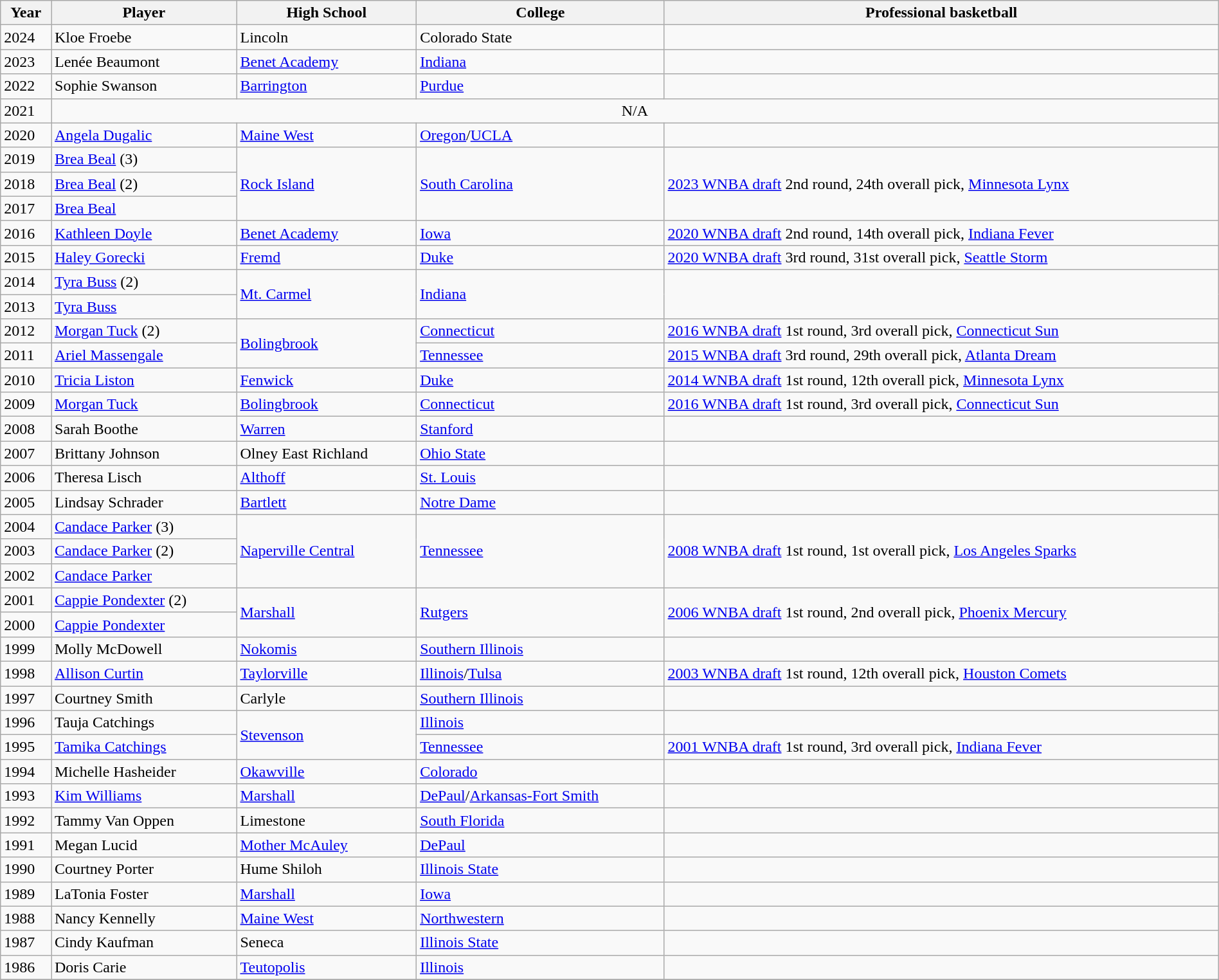<table class="wikitable sortable" width="100%">
<tr>
<th>Year</th>
<th>Player</th>
<th>High School</th>
<th>College</th>
<th>Professional basketball</th>
</tr>
<tr>
<td>2024</td>
<td>Kloe Froebe</td>
<td>Lincoln</td>
<td>Colorado State</td>
<td></td>
</tr>
<tr>
<td>2023</td>
<td>Lenée Beaumont</td>
<td><a href='#'>Benet Academy</a></td>
<td><a href='#'>Indiana</a></td>
<td></td>
</tr>
<tr>
<td>2022</td>
<td>Sophie Swanson</td>
<td><a href='#'>Barrington</a></td>
<td><a href='#'>Purdue</a></td>
<td></td>
</tr>
<tr>
<td>2021</td>
<td colspan= 4 style="text-align:center;">N/A</td>
</tr>
<tr>
<td>2020</td>
<td><a href='#'>Angela Dugalic</a></td>
<td><a href='#'>Maine West</a></td>
<td><a href='#'>Oregon</a>/<a href='#'>UCLA</a></td>
<td></td>
</tr>
<tr>
<td>2019</td>
<td><a href='#'>Brea Beal</a> (3)</td>
<td rowspan=3><a href='#'>Rock Island</a></td>
<td rowspan=3><a href='#'>South Carolina</a></td>
<td rowspan=3><a href='#'>2023 WNBA draft</a> 2nd round, 24th overall pick, <a href='#'>Minnesota Lynx</a></td>
</tr>
<tr>
<td>2018</td>
<td><a href='#'>Brea Beal</a> (2)</td>
</tr>
<tr>
<td>2017</td>
<td><a href='#'>Brea Beal</a></td>
</tr>
<tr>
<td>2016</td>
<td><a href='#'>Kathleen Doyle</a></td>
<td><a href='#'>Benet Academy</a></td>
<td><a href='#'>Iowa</a></td>
<td><a href='#'>2020 WNBA draft</a> 2nd round, 14th overall pick, <a href='#'>Indiana Fever</a></td>
</tr>
<tr>
<td>2015</td>
<td><a href='#'>Haley Gorecki</a></td>
<td><a href='#'>Fremd</a></td>
<td><a href='#'>Duke</a></td>
<td><a href='#'>2020 WNBA draft</a> 3rd round, 31st overall pick, <a href='#'>Seattle Storm</a></td>
</tr>
<tr>
<td>2014</td>
<td><a href='#'>Tyra Buss</a> (2)</td>
<td rowspan=2><a href='#'>Mt. Carmel</a></td>
<td rowspan=2><a href='#'>Indiana</a></td>
<td rowspan=2></td>
</tr>
<tr>
<td>2013</td>
<td><a href='#'>Tyra Buss</a></td>
</tr>
<tr>
<td>2012</td>
<td><a href='#'>Morgan Tuck</a> (2)</td>
<td rowspan=2><a href='#'>Bolingbrook</a></td>
<td><a href='#'>Connecticut</a></td>
<td><a href='#'>2016 WNBA draft</a> 1st round, 3rd overall pick, <a href='#'>Connecticut Sun</a></td>
</tr>
<tr>
<td>2011</td>
<td><a href='#'>Ariel Massengale</a></td>
<td><a href='#'>Tennessee</a></td>
<td><a href='#'>2015 WNBA draft</a> 3rd round, 29th overall pick, <a href='#'>Atlanta Dream</a></td>
</tr>
<tr>
<td>2010</td>
<td><a href='#'>Tricia Liston</a></td>
<td><a href='#'>Fenwick</a></td>
<td><a href='#'>Duke</a></td>
<td><a href='#'>2014 WNBA draft</a> 1st round, 12th overall pick, <a href='#'>Minnesota Lynx</a></td>
</tr>
<tr>
<td>2009</td>
<td><a href='#'>Morgan Tuck</a></td>
<td><a href='#'>Bolingbrook</a></td>
<td><a href='#'>Connecticut</a></td>
<td><a href='#'>2016 WNBA draft</a> 1st round, 3rd overall pick, <a href='#'>Connecticut Sun</a></td>
</tr>
<tr>
<td>2008</td>
<td>Sarah Boothe</td>
<td><a href='#'>Warren</a></td>
<td><a href='#'>Stanford</a></td>
<td></td>
</tr>
<tr>
<td>2007</td>
<td>Brittany Johnson</td>
<td>Olney East Richland</td>
<td><a href='#'>Ohio State</a></td>
<td></td>
</tr>
<tr>
<td>2006</td>
<td>Theresa Lisch</td>
<td><a href='#'>Althoff</a></td>
<td><a href='#'>St. Louis</a></td>
<td></td>
</tr>
<tr>
<td>2005</td>
<td>Lindsay Schrader</td>
<td><a href='#'>Bartlett</a></td>
<td><a href='#'>Notre Dame</a></td>
<td></td>
</tr>
<tr>
<td>2004</td>
<td><a href='#'>Candace Parker</a> (3)</td>
<td rowspan=3><a href='#'>Naperville Central</a></td>
<td rowspan=3><a href='#'>Tennessee</a></td>
<td rowspan=3><a href='#'>2008 WNBA draft</a> 1st round, 1st overall pick, <a href='#'>Los Angeles Sparks</a></td>
</tr>
<tr>
<td>2003</td>
<td><a href='#'>Candace Parker</a> (2)</td>
</tr>
<tr>
<td>2002</td>
<td><a href='#'>Candace Parker</a></td>
</tr>
<tr>
<td>2001</td>
<td><a href='#'>Cappie Pondexter</a> (2)</td>
<td rowspan=2><a href='#'>Marshall</a></td>
<td rowspan=2><a href='#'>Rutgers</a></td>
<td rowspan=2><a href='#'>2006 WNBA draft</a> 1st round, 2nd overall pick, <a href='#'>Phoenix Mercury</a></td>
</tr>
<tr>
<td>2000</td>
<td><a href='#'>Cappie Pondexter</a></td>
</tr>
<tr>
<td>1999</td>
<td>Molly McDowell</td>
<td><a href='#'>Nokomis</a></td>
<td><a href='#'>Southern Illinois</a></td>
<td></td>
</tr>
<tr>
<td>1998</td>
<td><a href='#'>Allison Curtin</a></td>
<td><a href='#'>Taylorville</a></td>
<td><a href='#'>Illinois</a>/<a href='#'>Tulsa</a></td>
<td><a href='#'>2003 WNBA draft</a> 1st round, 12th overall pick, <a href='#'>Houston Comets</a></td>
</tr>
<tr>
<td>1997</td>
<td>Courtney Smith</td>
<td>Carlyle</td>
<td><a href='#'>Southern Illinois</a></td>
<td></td>
</tr>
<tr>
<td>1996</td>
<td>Tauja Catchings</td>
<td rowspan=2><a href='#'>Stevenson</a></td>
<td><a href='#'>Illinois</a></td>
<td></td>
</tr>
<tr>
<td>1995</td>
<td><a href='#'>Tamika Catchings</a></td>
<td><a href='#'>Tennessee</a></td>
<td><a href='#'>2001 WNBA draft</a> 1st round, 3rd overall pick, <a href='#'>Indiana Fever</a></td>
</tr>
<tr>
<td>1994</td>
<td>Michelle Hasheider</td>
<td><a href='#'>Okawville</a></td>
<td><a href='#'>Colorado</a></td>
<td></td>
</tr>
<tr>
<td>1993</td>
<td><a href='#'>Kim Williams</a></td>
<td><a href='#'>Marshall</a></td>
<td><a href='#'>DePaul</a>/<a href='#'>Arkansas-Fort Smith</a></td>
<td></td>
</tr>
<tr>
<td>1992</td>
<td>Tammy Van Oppen</td>
<td>Limestone</td>
<td><a href='#'>South Florida</a></td>
<td></td>
</tr>
<tr>
<td>1991</td>
<td>Megan Lucid</td>
<td><a href='#'>Mother McAuley</a></td>
<td><a href='#'>DePaul</a></td>
<td></td>
</tr>
<tr>
<td>1990</td>
<td>Courtney Porter</td>
<td>Hume Shiloh</td>
<td><a href='#'>Illinois State</a></td>
<td></td>
</tr>
<tr>
<td>1989</td>
<td>LaTonia Foster</td>
<td><a href='#'>Marshall</a></td>
<td><a href='#'>Iowa</a></td>
<td></td>
</tr>
<tr>
<td>1988</td>
<td>Nancy Kennelly</td>
<td><a href='#'>Maine West</a></td>
<td><a href='#'>Northwestern</a></td>
<td></td>
</tr>
<tr>
<td>1987</td>
<td>Cindy Kaufman</td>
<td>Seneca</td>
<td><a href='#'>Illinois State</a></td>
<td></td>
</tr>
<tr>
<td>1986</td>
<td>Doris Carie</td>
<td><a href='#'>Teutopolis</a></td>
<td><a href='#'>Illinois</a></td>
<td></td>
</tr>
<tr>
</tr>
</table>
